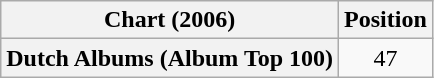<table class="wikitable plainrowheaders" style="text-align:center">
<tr>
<th scope="col">Chart (2006)</th>
<th scope="col">Position</th>
</tr>
<tr>
<th scope="row">Dutch Albums (Album Top 100)</th>
<td>47</td>
</tr>
</table>
